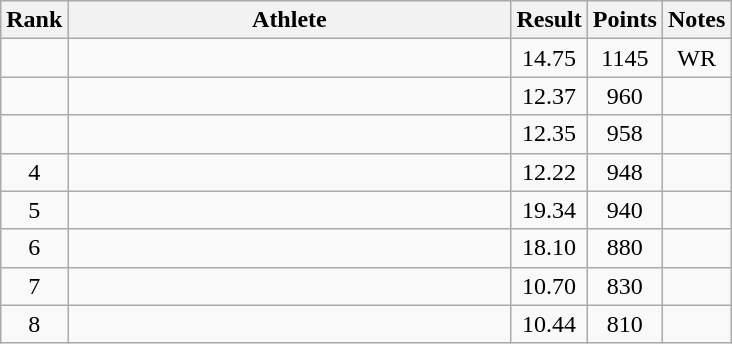<table class="wikitable" style="text-align:center">
<tr>
<th>Rank</th>
<th Style="width:18em">Athlete</th>
<th>Result</th>
<th>Points</th>
<th>Notes</th>
</tr>
<tr>
<td></td>
<td style="text-align:left"></td>
<td>14.75</td>
<td>1145</td>
<td>WR</td>
</tr>
<tr>
<td></td>
<td style="text-align:left"></td>
<td>12.37</td>
<td>960</td>
<td></td>
</tr>
<tr>
<td></td>
<td style="text-align:left"></td>
<td>12.35</td>
<td>958</td>
<td></td>
</tr>
<tr>
<td>4</td>
<td style="text-align:left"></td>
<td>12.22</td>
<td>948</td>
<td></td>
</tr>
<tr>
<td>5</td>
<td style="text-align:left"></td>
<td>19.34</td>
<td>940</td>
<td></td>
</tr>
<tr>
<td>6</td>
<td style="text-align:left"></td>
<td>18.10</td>
<td>880</td>
<td></td>
</tr>
<tr>
<td>7</td>
<td style="text-align:left"></td>
<td>10.70</td>
<td>830</td>
<td></td>
</tr>
<tr>
<td>8</td>
<td style="text-align:left"></td>
<td>10.44</td>
<td>810</td>
<td></td>
</tr>
</table>
